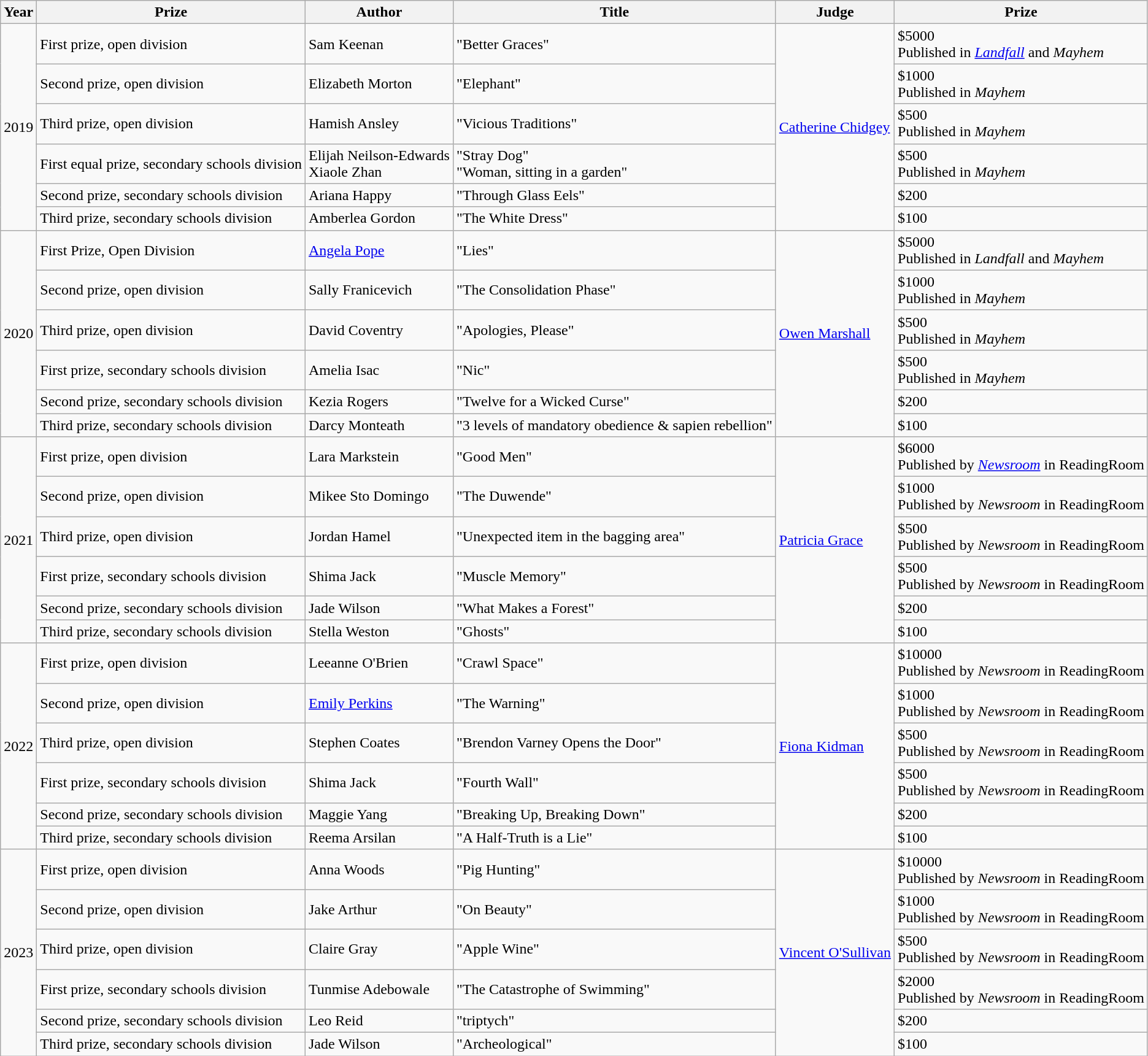<table class="wikitable">
<tr>
<th>Year</th>
<th>Prize</th>
<th>Author</th>
<th>Title</th>
<th>Judge</th>
<th>Prize</th>
</tr>
<tr>
<td colspan="1" rowspan="6">2019</td>
<td>First prize, open division</td>
<td>Sam Keenan</td>
<td>"Better Graces"</td>
<td colspan="1" rowspan="6"><a href='#'>Catherine Chidgey</a></td>
<td>$5000<br>Published in <a href='#'><em>Landfall</em></a> and <em>Mayhem</em></td>
</tr>
<tr>
<td>Second prize, open division</td>
<td>Elizabeth Morton</td>
<td>"Elephant"</td>
<td>$1000<br>Published in <em>Mayhem</em></td>
</tr>
<tr>
<td>Third prize, open division</td>
<td>Hamish Ansley</td>
<td>"Vicious Traditions"</td>
<td>$500<br>Published in <em>Mayhem</em></td>
</tr>
<tr>
<td>First equal prize, secondary schools division</td>
<td>Elijah Neilson-Edwards<br>Xiaole Zhan</td>
<td>"Stray Dog"<br>"Woman, sitting in a garden"</td>
<td>$500<br>Published in <em>Mayhem</em></td>
</tr>
<tr>
<td>Second prize, secondary schools division</td>
<td>Ariana Happy</td>
<td>"Through Glass Eels"</td>
<td>$200</td>
</tr>
<tr>
<td>Third prize, secondary schools division</td>
<td>Amberlea Gordon</td>
<td>"The White Dress"</td>
<td>$100</td>
</tr>
<tr>
<td colspan="1" rowspan="6">2020</td>
<td>First Prize, Open Division</td>
<td><a href='#'>Angela Pope</a></td>
<td>"Lies"</td>
<td colspan="1" rowspan="6"><a href='#'>Owen Marshall</a></td>
<td>$5000<br>Published in <em>Landfall</em> and <em>Mayhem</em></td>
</tr>
<tr>
<td>Second prize, open division</td>
<td>Sally Franicevich</td>
<td>"The Consolidation Phase"</td>
<td>$1000<br>Published in <em>Mayhem</em></td>
</tr>
<tr>
<td>Third prize, open division</td>
<td>David Coventry</td>
<td>"Apologies, Please"</td>
<td>$500<br>Published in <em>Mayhem</em></td>
</tr>
<tr>
<td>First prize, secondary schools division</td>
<td>Amelia Isac</td>
<td>"Nic"</td>
<td>$500<br>Published in
<em>Mayhem</em></td>
</tr>
<tr>
<td>Second prize, secondary schools division</td>
<td>Kezia Rogers</td>
<td>"Twelve for a Wicked Curse"</td>
<td>$200</td>
</tr>
<tr>
<td>Third prize, secondary schools division</td>
<td>Darcy Monteath</td>
<td>"3 levels of mandatory obedience & sapien rebellion"</td>
<td>$100</td>
</tr>
<tr>
<td rowspan="6">2021</td>
<td>First prize, open division</td>
<td>Lara Markstein</td>
<td>"Good Men"</td>
<td colspan="1" rowspan="6"><a href='#'>Patricia Grace</a></td>
<td>$6000<br>Published by <em><a href='#'>Newsroom</a></em> in ReadingRoom</td>
</tr>
<tr>
<td>Second prize, open division</td>
<td>Mikee Sto Domingo</td>
<td>"The Duwende"</td>
<td>$1000<br>Published by <em>Newsroom</em> in ReadingRoom</td>
</tr>
<tr>
<td>Third prize, open division</td>
<td>Jordan Hamel</td>
<td>"Unexpected item in the bagging area"</td>
<td>$500<br>Published by <em>Newsroom</em> in ReadingRoom</td>
</tr>
<tr>
<td>First prize, secondary schools division</td>
<td>Shima Jack</td>
<td>"Muscle Memory"</td>
<td>$500<br>Published by <em>Newsroom</em> in ReadingRoom</td>
</tr>
<tr>
<td>Second prize, secondary schools division</td>
<td>Jade Wilson</td>
<td>"What Makes a Forest"</td>
<td>$200</td>
</tr>
<tr>
<td>Third prize, secondary schools division</td>
<td>Stella Weston</td>
<td>"Ghosts"</td>
<td>$100</td>
</tr>
<tr>
<td colspan="1" rowspan="6">2022</td>
<td>First prize, open division</td>
<td>Leeanne O'Brien</td>
<td>"Crawl Space"</td>
<td colspan="1" rowspan="6"><a href='#'>Fiona Kidman</a></td>
<td>$10000<br>Published by <em>Newsroom</em> in ReadingRoom</td>
</tr>
<tr>
<td>Second prize, open division</td>
<td><a href='#'>Emily Perkins</a></td>
<td>"The Warning"</td>
<td>$1000<br>Published by <em>Newsroom</em> in ReadingRoom</td>
</tr>
<tr>
<td>Third prize, open division</td>
<td>Stephen Coates</td>
<td>"Brendon Varney Opens the Door"</td>
<td>$500<br>Published by <em>Newsroom</em> in ReadingRoom</td>
</tr>
<tr>
<td>First prize, secondary schools division</td>
<td>Shima Jack</td>
<td>"Fourth Wall"</td>
<td>$500<br>Published by <em>Newsroom</em> in ReadingRoom</td>
</tr>
<tr>
<td>Second prize, secondary schools division</td>
<td>Maggie Yang</td>
<td>"Breaking Up, Breaking Down"</td>
<td>$200</td>
</tr>
<tr>
<td>Third prize, secondary schools division</td>
<td>Reema Arsilan</td>
<td>"A Half-Truth is a Lie"</td>
<td>$100</td>
</tr>
<tr>
<td colspan="1" rowspan="6">2023</td>
<td>First prize, open division</td>
<td>Anna Woods</td>
<td>"Pig Hunting"</td>
<td colspan="1" rowspan="6"><a href='#'>Vincent O'Sullivan</a></td>
<td>$10000<br>Published by <em>Newsroom</em> in ReadingRoom</td>
</tr>
<tr>
<td>Second prize, open division</td>
<td>Jake Arthur</td>
<td>"On Beauty"</td>
<td>$1000<br>Published by <em>Newsroom</em> in ReadingRoom</td>
</tr>
<tr>
<td>Third prize, open division</td>
<td>Claire Gray</td>
<td>"Apple Wine"</td>
<td>$500<br>Published by <em>Newsroom</em> in ReadingRoom</td>
</tr>
<tr>
<td>First prize, secondary schools division</td>
<td>Tunmise Adebowale</td>
<td>"The Catastrophe of Swimming"</td>
<td>$2000<br>Published by <em>Newsroom</em> in ReadingRoom</td>
</tr>
<tr>
<td>Second prize, secondary schools division</td>
<td>Leo Reid</td>
<td>"triptych"</td>
<td>$200</td>
</tr>
<tr>
<td>Third prize, secondary schools division</td>
<td>Jade Wilson</td>
<td>"Archeological"</td>
<td>$100</td>
</tr>
</table>
